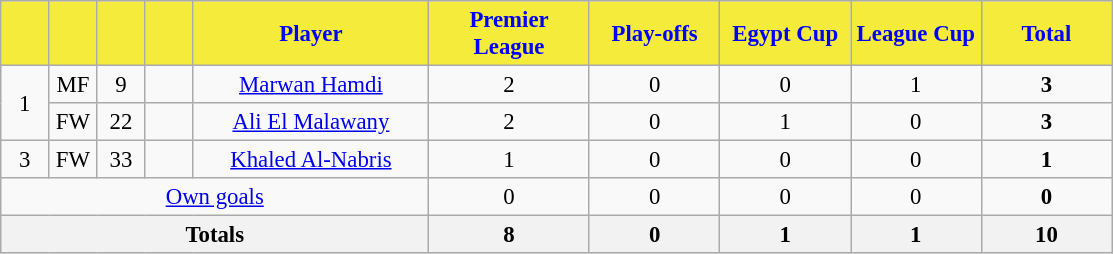<table class="wikitable sortable" style="font-size: 95%; text-align: center;">
<tr>
<th style="width:25px; background:#f5eb3b; color:blue;"></th>
<th style="width:25px; background:#f5eb3b; color:blue;"></th>
<th style="width:25px; background:#f5eb3b; color:blue;"></th>
<th style="width:25px; background:#f5eb3b; color:blue;"></th>
<th style="width:150px; background:#f5eb3b; color:blue;">Player</th>
<th style="width:100px; background:#f5eb3b; color:blue;">Premier League</th>
<th style="width:80px; background:#f5eb3b; color:blue;">Play-offs</th>
<th style="width:80px; background:#f5eb3b; color:blue;">Egypt Cup</th>
<th style="width:80px; background:#f5eb3b; color:blue;">League Cup</th>
<th style="width:80px; background:#f5eb3b; color:blue;"><strong>Total</strong></th>
</tr>
<tr>
<td rowspan="2">1</td>
<td>MF</td>
<td>9</td>
<td></td>
<td><a href='#'>Marwan Hamdi</a></td>
<td>2</td>
<td>0</td>
<td>0</td>
<td>1</td>
<td><strong>3</strong></td>
</tr>
<tr>
<td>FW</td>
<td>22</td>
<td></td>
<td><a href='#'>Ali El Malawany</a></td>
<td>2</td>
<td>0</td>
<td>1</td>
<td>0</td>
<td><strong>3</strong></td>
</tr>
<tr>
<td>3</td>
<td>FW</td>
<td>33</td>
<td></td>
<td><a href='#'>Khaled Al-Nabris</a></td>
<td>1</td>
<td>0</td>
<td>0</td>
<td>0</td>
<td><strong>1</strong></td>
</tr>
<tr class="sortbottom">
<td colspan="5"><a href='#'>Own goals</a></td>
<td>0</td>
<td>0</td>
<td>0</td>
<td>0</td>
<td><strong>0</strong></td>
</tr>
<tr class="sortbottom">
<th colspan=5><strong>Totals</strong></th>
<th>8</th>
<th>0</th>
<th>1</th>
<th>1</th>
<th>10</th>
</tr>
</table>
